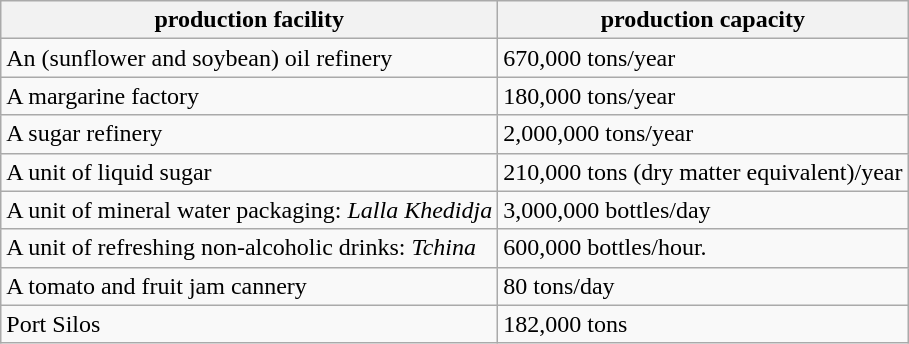<table class="wikitable">
<tr>
<th>production facility</th>
<th>production capacity</th>
</tr>
<tr>
<td>An (sunflower and soybean) oil refinery</td>
<td>670,000 tons/year</td>
</tr>
<tr>
<td>A margarine factory</td>
<td>180,000 tons/year</td>
</tr>
<tr>
<td>A sugar refinery</td>
<td>2,000,000 tons/year</td>
</tr>
<tr>
<td>A unit of liquid sugar</td>
<td>210,000 tons (dry matter equivalent)/year</td>
</tr>
<tr>
<td>A unit of mineral water packaging: <em>Lalla Khedidja</em></td>
<td>3,000,000 bottles/day</td>
</tr>
<tr>
<td>A unit of refreshing non-alcoholic drinks: <em>Tchina</em></td>
<td>600,000 bottles/hour.</td>
</tr>
<tr>
<td>A tomato and fruit jam cannery</td>
<td>80 tons/day</td>
</tr>
<tr>
<td>Port Silos</td>
<td>182,000 tons</td>
</tr>
</table>
